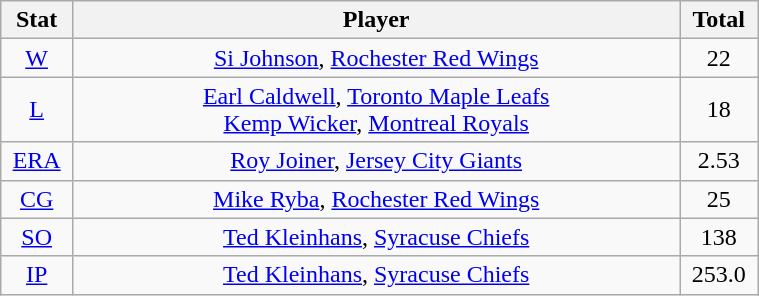<table class="wikitable" width="40%" style="text-align:center;">
<tr>
<th width="5%">Stat</th>
<th width="60%">Player</th>
<th width="5%">Total</th>
</tr>
<tr>
<td><a href='#'>W</a></td>
<td><a href='#'>Si Johnson</a>, <a href='#'>Rochester Red Wings</a></td>
<td>22</td>
</tr>
<tr>
<td><a href='#'>L</a></td>
<td><a href='#'>Earl Caldwell</a>, <a href='#'>Toronto Maple Leafs</a> <br> <a href='#'>Kemp Wicker</a>, <a href='#'>Montreal Royals</a></td>
<td>18</td>
</tr>
<tr>
<td><a href='#'>ERA</a></td>
<td><a href='#'>Roy Joiner</a>, <a href='#'>Jersey City Giants</a></td>
<td>2.53</td>
</tr>
<tr>
<td><a href='#'>CG</a></td>
<td><a href='#'>Mike Ryba</a>, <a href='#'>Rochester Red Wings</a></td>
<td>25</td>
</tr>
<tr>
<td><a href='#'>SO</a></td>
<td><a href='#'>Ted Kleinhans</a>, <a href='#'>Syracuse Chiefs</a></td>
<td>138</td>
</tr>
<tr>
<td><a href='#'>IP</a></td>
<td><a href='#'>Ted Kleinhans</a>, <a href='#'>Syracuse Chiefs</a></td>
<td>253.0</td>
</tr>
</table>
